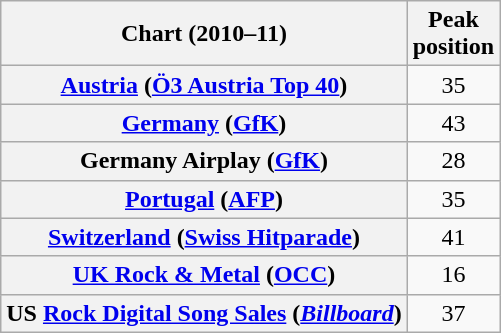<table class="wikitable sortable plainrowheaders" style="text-align:center">
<tr>
<th scope="col">Chart (2010–11)</th>
<th scope="col">Peak<br>position</th>
</tr>
<tr>
<th scope="row"><a href='#'>Austria</a> (<a href='#'>Ö3 Austria Top 40</a>)</th>
<td>35</td>
</tr>
<tr>
<th scope="row"><a href='#'>Germany</a> (<a href='#'>GfK</a>)</th>
<td>43</td>
</tr>
<tr>
<th scope="row">Germany Airplay (<a href='#'>GfK</a>)</th>
<td>28</td>
</tr>
<tr>
<th scope="row"><a href='#'>Portugal</a> (<a href='#'>AFP</a>)</th>
<td>35</td>
</tr>
<tr>
<th scope="row"><a href='#'>Switzerland</a> (<a href='#'>Swiss Hitparade</a>)</th>
<td>41</td>
</tr>
<tr>
<th scope="row"><a href='#'>UK Rock & Metal</a> (<a href='#'>OCC</a>)</th>
<td>16</td>
</tr>
<tr>
<th scope="row">US <a href='#'>Rock Digital Song Sales</a> (<em><a href='#'>Billboard</a></em>)</th>
<td>37</td>
</tr>
</table>
